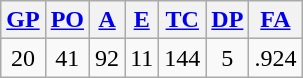<table class="wikitable">
<tr>
<th><a href='#'>GP</a></th>
<th><a href='#'>PO</a></th>
<th><a href='#'>A</a></th>
<th><a href='#'>E</a></th>
<th><a href='#'>TC</a></th>
<th><a href='#'>DP</a></th>
<th><a href='#'>FA</a></th>
</tr>
<tr align=center>
<td>20</td>
<td>41</td>
<td>92</td>
<td>11</td>
<td>144</td>
<td>5</td>
<td>.924</td>
</tr>
</table>
